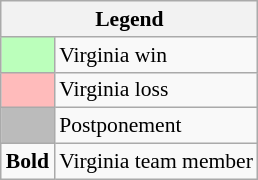<table class="wikitable" style="font-size:90%">
<tr>
<th colspan="2">Legend</th>
</tr>
<tr>
<td bgcolor="#bbffbb"> </td>
<td>Virginia win</td>
</tr>
<tr>
<td bgcolor="#ffbbbb"> </td>
<td>Virginia loss</td>
</tr>
<tr>
<td bgcolor="#bbbbbb"> </td>
<td>Postponement</td>
</tr>
<tr>
<td><strong>Bold</strong></td>
<td>Virginia team member</td>
</tr>
</table>
